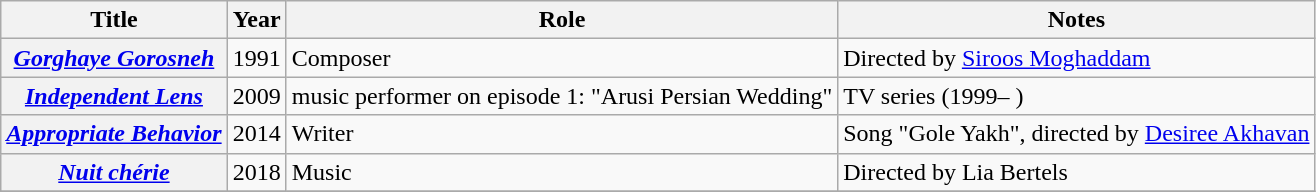<table class="wikitable sortable plainrowheaders">
<tr>
<th scope="col">Title</th>
<th scope="col">Year</th>
<th scope="col">Role</th>
<th scope="col" class="unsortable">Notes</th>
</tr>
<tr>
<th scope="row"><em><a href='#'>Gorghaye Gorosneh</a></em></th>
<td style="text-align:center;">1991</td>
<td>Composer</td>
<td>Directed by <a href='#'>Siroos Moghaddam</a></td>
</tr>
<tr>
<th scope="row"><em><a href='#'>Independent Lens</a></em></th>
<td style="text-align:center;">2009</td>
<td>music performer on episode 1: "Arusi Persian Wedding"</td>
<td>TV series (1999– )</td>
</tr>
<tr>
<th scope="row"><em><a href='#'>Appropriate Behavior</a></em></th>
<td style="text-align:center;">2014</td>
<td>Writer</td>
<td>Song "Gole Yakh", directed by <a href='#'>Desiree Akhavan</a></td>
</tr>
<tr>
<th scope="row"><em><a href='#'>Nuit chérie</a></em></th>
<td style="text-align:center;">2018</td>
<td>Music</td>
<td>Directed by Lia Bertels</td>
</tr>
<tr>
</tr>
</table>
